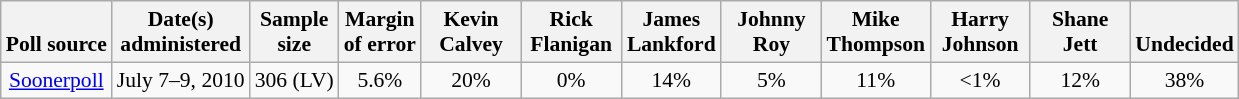<table class="wikitable" style="font-size:90%;text-align:center;">
<tr style="vertical-align:bottom">
<th>Poll source</th>
<th>Date(s)<br>administered</th>
<th>Sample<br>size</th>
<th>Margin<br>of error</th>
<th style="width:60px;">Kevin<br>Calvey</th>
<th style="width:60px;">Rick<br>Flanigan</th>
<th style="width:60px;">James<br>Lankford</th>
<th style="width:60px;">Johnny<br>Roy</th>
<th style="width:60px;">Mike<br>Thompson</th>
<th style="width:60px;">Harry<br>Johnson</th>
<th style="width:60px;">Shane<br>Jett</th>
<th>Undecided</th>
</tr>
<tr>
<td><a href='#'>Soonerpoll</a></td>
<td>July 7–9, 2010</td>
<td>306 (LV)</td>
<td>5.6%</td>
<td>20%</td>
<td>0%</td>
<td>14%</td>
<td>5%</td>
<td>11%</td>
<td><1%</td>
<td>12%</td>
<td>38%</td>
</tr>
</table>
